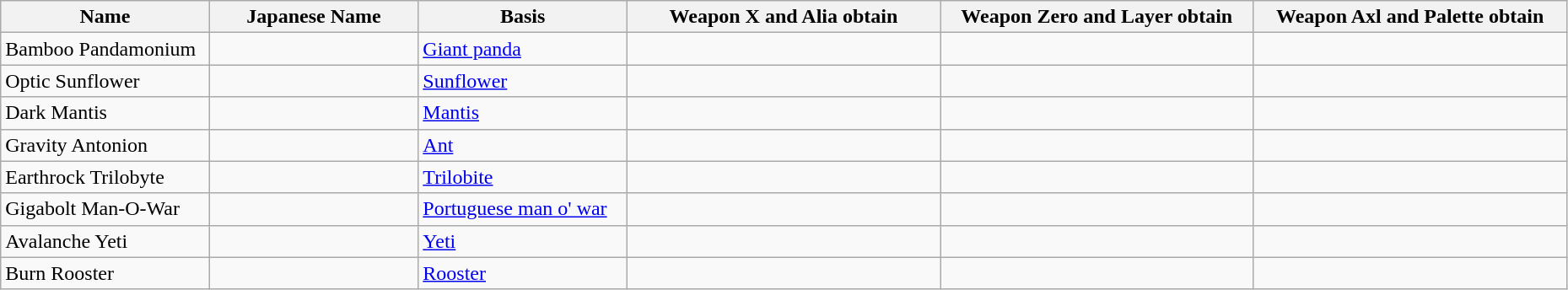<table class="wikitable" style="width:98%;">
<tr>
<th style="width:10%;">Name</th>
<th style="width:10%;">Japanese Name</th>
<th style="width:10%;">Basis</th>
<th style="width:15%;">Weapon X and Alia obtain</th>
<th style="width:15%;">Weapon Zero and Layer obtain</th>
<th style="width:15%;">Weapon Axl and Palette obtain</th>
</tr>
<tr>
<td>Bamboo Pandamonium</td>
<td></td>
<td><a href='#'>Giant panda</a></td>
<td></td>
<td></td>
<td></td>
</tr>
<tr>
<td>Optic Sunflower</td>
<td></td>
<td><a href='#'>Sunflower</a></td>
<td></td>
<td></td>
<td></td>
</tr>
<tr>
<td>Dark Mantis</td>
<td></td>
<td><a href='#'>Mantis</a></td>
<td></td>
<td></td>
<td></td>
</tr>
<tr>
<td>Gravity Antonion</td>
<td></td>
<td><a href='#'>Ant</a></td>
<td></td>
<td></td>
<td></td>
</tr>
<tr>
<td>Earthrock Trilobyte</td>
<td></td>
<td><a href='#'>Trilobite</a></td>
<td></td>
<td></td>
<td></td>
</tr>
<tr>
<td>Gigabolt Man-O-War</td>
<td></td>
<td><a href='#'>Portuguese man o' war</a></td>
<td></td>
<td></td>
<td></td>
</tr>
<tr>
<td>Avalanche Yeti</td>
<td></td>
<td><a href='#'>Yeti</a></td>
<td></td>
<td></td>
<td></td>
</tr>
<tr>
<td>Burn Rooster</td>
<td></td>
<td><a href='#'>Rooster</a></td>
<td></td>
<td></td>
<td></td>
</tr>
</table>
